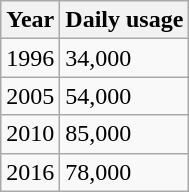<table class="wikitable">
<tr>
<th>Year</th>
<th>Daily usage</th>
</tr>
<tr>
<td>1996</td>
<td>34,000</td>
</tr>
<tr>
<td>2005</td>
<td>54,000</td>
</tr>
<tr>
<td>2010</td>
<td>85,000</td>
</tr>
<tr>
<td>2016</td>
<td>78,000</td>
</tr>
</table>
